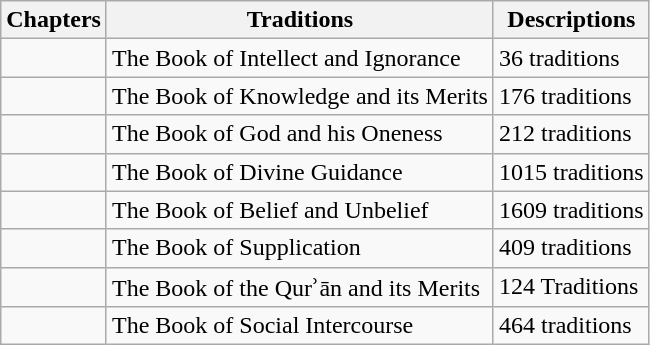<table class="wikitable">
<tr>
<th>Chapters</th>
<th>Traditions</th>
<th>Descriptions</th>
</tr>
<tr>
<td></td>
<td>The Book of Intellect and Ignorance</td>
<td>36 traditions</td>
</tr>
<tr>
<td></td>
<td>The Book of Knowledge and its Merits</td>
<td>176 traditions</td>
</tr>
<tr>
<td></td>
<td>The Book of God and his Oneness</td>
<td>212 traditions</td>
</tr>
<tr>
<td></td>
<td>The Book of Divine Guidance</td>
<td>1015 traditions</td>
</tr>
<tr>
<td></td>
<td>The Book of Belief and Unbelief</td>
<td>1609 traditions</td>
</tr>
<tr>
<td></td>
<td>The Book of Supplication</td>
<td>409 traditions</td>
</tr>
<tr>
<td></td>
<td>The Book of the Qurʾān and its Merits</td>
<td>124 Traditions</td>
</tr>
<tr>
<td></td>
<td>The Book of Social Intercourse</td>
<td>464 traditions</td>
</tr>
</table>
